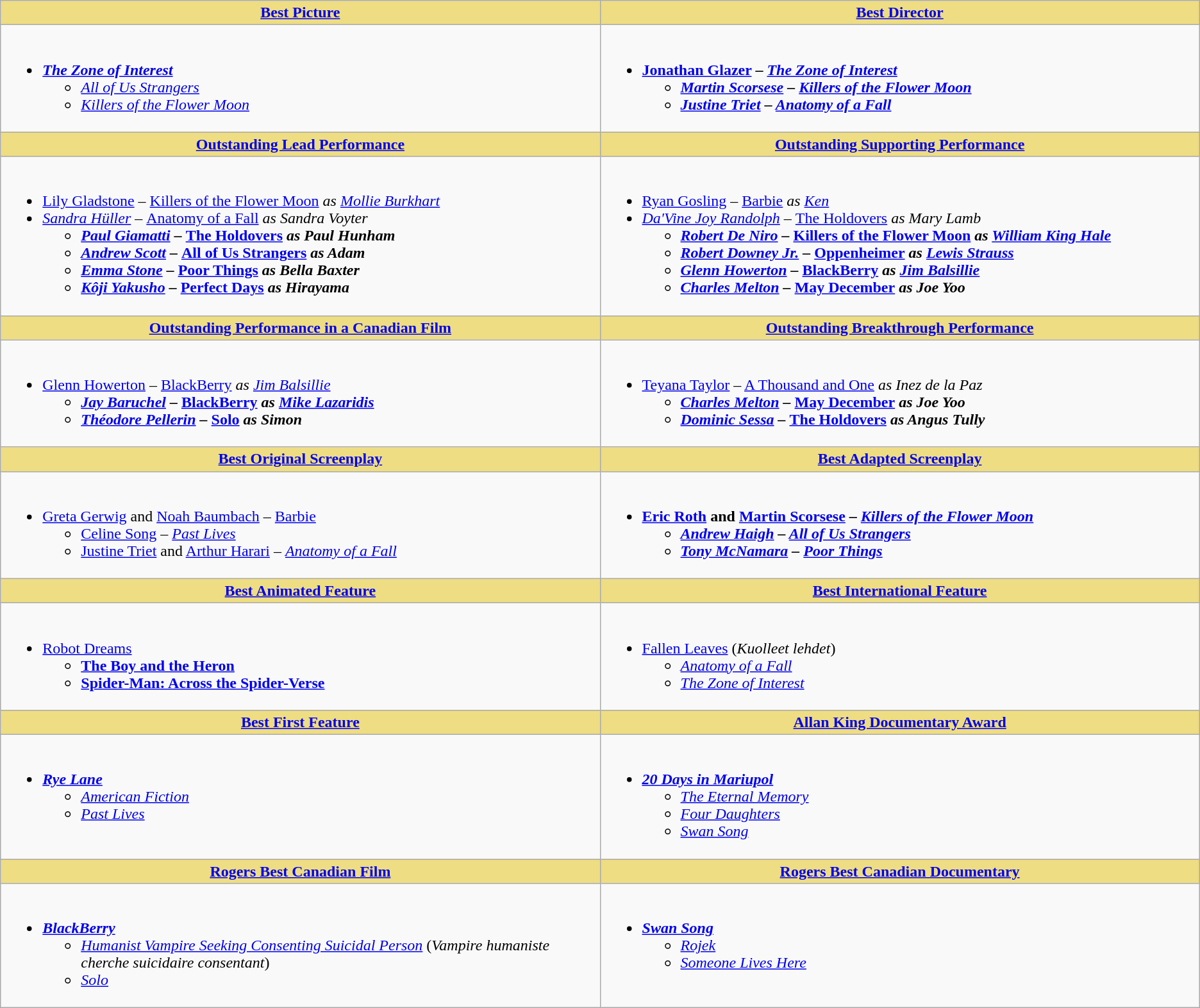<table class="wikitable">
<tr>
<th style="background:#EEDD82; width:50%"><a href='#'>Best Picture</a></th>
<th style="background:#EEDD82; width:50%"><a href='#'>Best Director</a></th>
</tr>
<tr>
<td valign="top"><br><ul><li><strong><em><a href='#'>The Zone of Interest</a></em></strong><ul><li><em><a href='#'>All of Us Strangers</a></em></li><li><em><a href='#'>Killers of the Flower Moon</a></em></li></ul></li></ul></td>
<td valign="top"><br><ul><li><strong><a href='#'>Jonathan Glazer</a> – <em><a href='#'>The Zone of Interest</a><strong><em><ul><li><a href='#'>Martin Scorsese</a> – </em><a href='#'>Killers of the Flower Moon</a><em></li><li><a href='#'>Justine Triet</a> – </em><a href='#'>Anatomy of a Fall</a><em></li></ul></li></ul></td>
</tr>
<tr>
<th style="background:#EEDD82; width:50%"><a href='#'>Outstanding Lead Performance</a></th>
<th style="background:#EEDD82; width:50%"><a href='#'>Outstanding Supporting Performance</a></th>
</tr>
<tr>
<td valign="top"><br><ul><li></strong><a href='#'>Lily Gladstone</a> – </em><a href='#'>Killers of the Flower Moon</a><em> as <a href='#'>Mollie Burkhart</a><strong></li><li></strong><a href='#'>Sandra Hüller</a> – </em><a href='#'>Anatomy of a Fall</a><em> as Sandra Voyter<strong><ul><li><a href='#'>Paul Giamatti</a> – </em><a href='#'>The Holdovers</a><em> as Paul Hunham</li><li><a href='#'>Andrew Scott</a> – </em><a href='#'>All of Us Strangers</a><em> as Adam</li><li><a href='#'>Emma Stone</a> – </em><a href='#'>Poor Things</a><em> as Bella Baxter</li><li><a href='#'>Kôji Yakusho</a> – </em><a href='#'>Perfect Days</a><em> as Hirayama</li></ul></li></ul></td>
<td valign="top"><br><ul><li></strong><a href='#'>Ryan Gosling</a> – </em><a href='#'>Barbie</a><em> as <a href='#'>Ken</a><strong></li><li></strong><a href='#'>Da'Vine Joy Randolph</a> – </em><a href='#'>The Holdovers</a><em> as Mary Lamb<strong><ul><li><a href='#'>Robert De Niro</a> – </em><a href='#'>Killers of the Flower Moon</a><em> as <a href='#'>William King Hale</a></li><li><a href='#'>Robert Downey Jr.</a> – </em><a href='#'>Oppenheimer</a><em> as <a href='#'>Lewis Strauss</a></li><li><a href='#'>Glenn Howerton</a> – </em><a href='#'>BlackBerry</a><em> as <a href='#'>Jim Balsillie</a></li><li><a href='#'>Charles Melton</a> – </em><a href='#'>May December</a><em> as Joe Yoo</li></ul></li></ul></td>
</tr>
<tr>
<th style="background:#EEDD82; width:50%"><a href='#'>Outstanding Performance in a Canadian Film</a></th>
<th style="background:#EEDD82; width:50%"><a href='#'>Outstanding Breakthrough Performance</a></th>
</tr>
<tr>
<td valign="top"><br><ul><li></strong><a href='#'>Glenn Howerton</a> – </em><a href='#'>BlackBerry</a><em> as <a href='#'>Jim Balsillie</a><strong><ul><li><a href='#'>Jay Baruchel</a> – </em><a href='#'>BlackBerry</a><em> as <a href='#'>Mike Lazaridis</a></li><li><a href='#'>Théodore Pellerin</a> – </em><a href='#'>Solo</a><em> as Simon</li></ul></li></ul></td>
<td valign="top"><br><ul><li></strong><a href='#'>Teyana Taylor</a> – </em><a href='#'>A Thousand and One</a><em> as Inez de la Paz<strong><ul><li><a href='#'>Charles Melton</a> – </em><a href='#'>May December</a><em> as Joe Yoo</li><li><a href='#'>Dominic Sessa</a> – </em><a href='#'>The Holdovers</a><em> as Angus Tully</li></ul></li></ul></td>
</tr>
<tr>
<th style="background:#EEDD82; width:50%"><a href='#'>Best Original Screenplay</a></th>
<th style="background:#EEDD82; width:50%"><a href='#'>Best Adapted Screenplay</a></th>
</tr>
<tr>
<td valign="top"><br><ul><li></strong><a href='#'>Greta Gerwig</a> and <a href='#'>Noah Baumbach</a> – </em><a href='#'>Barbie</a></em></strong><ul><li><a href='#'>Celine Song</a> – <em><a href='#'>Past Lives</a></em></li><li><a href='#'>Justine Triet</a> and <a href='#'>Arthur Harari</a> – <em><a href='#'>Anatomy of a Fall</a></em></li></ul></li></ul></td>
<td valign="top"><br><ul><li><strong><a href='#'>Eric Roth</a> and <a href='#'>Martin Scorsese</a> – <em><a href='#'>Killers of the Flower Moon</a><strong><em><ul><li><a href='#'>Andrew Haigh</a> – </em><a href='#'>All of Us Strangers</a><em></li><li><a href='#'>Tony McNamara</a> – </em><a href='#'>Poor Things</a><em></li></ul></li></ul></td>
</tr>
<tr>
<th style="background:#EEDD82; width:50%"><a href='#'>Best Animated Feature</a></th>
<th style="background:#EEDD82; width:50%"><a href='#'>Best International Feature</a></th>
</tr>
<tr>
<td valign="top"><br><ul><li></em></strong><a href='#'>Robot Dreams</a><strong><em><ul><li></em><a href='#'>The Boy and the Heron</a><em></li><li></em><a href='#'>Spider-Man: Across the Spider-Verse</a><em></li></ul></li></ul></td>
<td valign="top"><br><ul><li></em></strong><a href='#'>Fallen Leaves</a></em> (<em>Kuolleet lehdet</em>)</strong><ul><li><em><a href='#'>Anatomy of a Fall</a></em></li><li><em><a href='#'>The Zone of Interest</a></em></li></ul></li></ul></td>
</tr>
<tr>
<th style="background:#EEDD82; width:50%"><a href='#'>Best First Feature</a></th>
<th style="background:#EEDD82; width:50%"><a href='#'>Allan King Documentary Award</a></th>
</tr>
<tr>
<td valign="top"><br><ul><li><strong><em><a href='#'>Rye Lane</a></em></strong><ul><li><em><a href='#'>American Fiction</a></em></li><li><em><a href='#'>Past Lives</a></em></li></ul></li></ul></td>
<td valign="top"><br><ul><li><strong><em><a href='#'>20 Days in Mariupol</a></em></strong><ul><li><em><a href='#'>The Eternal Memory</a></em></li><li><em><a href='#'>Four Daughters</a></em></li><li><em><a href='#'>Swan Song</a></em></li></ul></li></ul></td>
</tr>
<tr>
<th style="background:#EEDD82; width:50%"><a href='#'>Rogers Best Canadian Film</a></th>
<th style="background:#EEDD82; width:50%"><a href='#'>Rogers Best Canadian Documentary</a></th>
</tr>
<tr>
<td valign="top"><br><ul><li><strong><em><a href='#'>BlackBerry</a></em></strong><ul><li><em><a href='#'>Humanist Vampire Seeking Consenting Suicidal Person</a></em> (<em>Vampire humaniste cherche suicidaire consentant</em>)</li><li><em><a href='#'>Solo</a></em></li></ul></li></ul></td>
<td valign="top"><br><ul><li><strong><em><a href='#'>Swan Song</a></em></strong><ul><li><em><a href='#'>Rojek</a></em></li><li><em><a href='#'>Someone Lives Here</a></em></li></ul></li></ul></td>
</tr>
</table>
